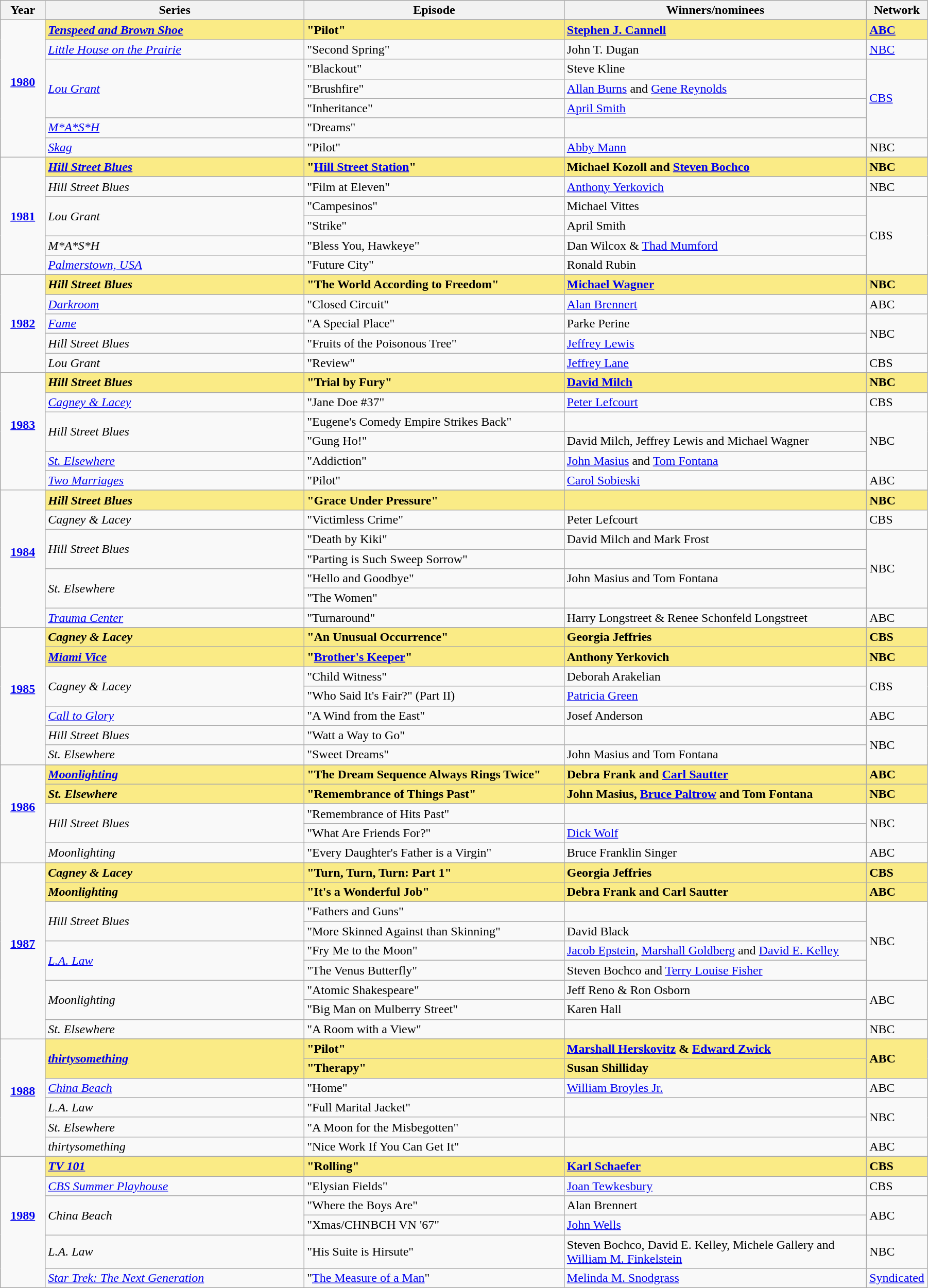<table class="wikitable" width="95%" cellpadding="4">
<tr>
<th width="5%">Year</th>
<th width="30%">Series</th>
<th width="30%">Episode</th>
<th width="40%">Winners/nominees</th>
<th width="10%">Network</th>
</tr>
<tr>
<td rowspan=8 style="text-align:center"><strong><a href='#'>1980</a></strong><br> <br></td>
</tr>
<tr style="background:#FAEB86">
<td><strong><em><a href='#'>Tenspeed and Brown Shoe</a></em></strong></td>
<td><strong>"Pilot"</strong></td>
<td><strong><a href='#'>Stephen J. Cannell</a></strong></td>
<td><strong><a href='#'>ABC</a></strong></td>
</tr>
<tr>
<td><em><a href='#'>Little House on the Prairie</a></em></td>
<td>"Second Spring"</td>
<td>John T. Dugan</td>
<td><a href='#'>NBC</a></td>
</tr>
<tr>
<td rowspan=3><em><a href='#'>Lou Grant</a></em></td>
<td>"Blackout"</td>
<td>Steve Kline</td>
<td rowspan=4><a href='#'>CBS</a></td>
</tr>
<tr>
<td>"Brushfire"</td>
<td><a href='#'>Allan Burns</a> and <a href='#'>Gene Reynolds</a></td>
</tr>
<tr>
<td>"Inheritance"</td>
<td><a href='#'>April Smith</a></td>
</tr>
<tr>
<td><em><a href='#'>M*A*S*H</a></em></td>
<td>"Dreams"</td>
<td></td>
</tr>
<tr>
<td><em><a href='#'>Skag</a></em></td>
<td>"Pilot"</td>
<td><a href='#'>Abby Mann</a></td>
<td>NBC</td>
</tr>
<tr>
<td rowspan=7 style="text-align:center"><strong><a href='#'>1981</a></strong><br></td>
</tr>
<tr style="background:#FAEB86">
<td><strong><em><a href='#'>Hill Street Blues</a></em></strong></td>
<td><strong>"<a href='#'>Hill Street Station</a>"</strong></td>
<td><strong>Michael Kozoll and <a href='#'>Steven Bochco</a></strong></td>
<td><strong>NBC</strong></td>
</tr>
<tr>
<td><em>Hill Street Blues</em></td>
<td>"Film at Eleven"</td>
<td><a href='#'>Anthony Yerkovich</a></td>
<td>NBC</td>
</tr>
<tr>
<td rowspan=2><em>Lou Grant</em></td>
<td>"Campesinos"</td>
<td>Michael Vittes</td>
<td rowspan=4>CBS</td>
</tr>
<tr>
<td>"Strike"</td>
<td>April Smith</td>
</tr>
<tr>
<td><em>M*A*S*H</em></td>
<td>"Bless You, Hawkeye"</td>
<td>Dan Wilcox & <a href='#'>Thad Mumford</a></td>
</tr>
<tr>
<td><em><a href='#'>Palmerstown, USA</a></em></td>
<td>"Future City"</td>
<td>Ronald Rubin</td>
</tr>
<tr>
<td rowspan=6 style="text-align:center"><strong><a href='#'>1982</a></strong><br></td>
</tr>
<tr style="background:#FAEB86">
<td><strong><em>Hill Street Blues</em></strong></td>
<td><strong>"The World According to Freedom"</strong></td>
<td><strong><a href='#'>Michael Wagner</a></strong></td>
<td><strong>NBC</strong></td>
</tr>
<tr>
<td><em><a href='#'>Darkroom</a></em></td>
<td>"Closed Circuit"</td>
<td><a href='#'>Alan Brennert</a></td>
<td>ABC</td>
</tr>
<tr>
<td><em><a href='#'>Fame</a></em></td>
<td>"A Special Place"</td>
<td>Parke Perine</td>
<td rowspan=2>NBC</td>
</tr>
<tr>
<td><em>Hill Street Blues</em></td>
<td>"Fruits of the Poisonous Tree"</td>
<td><a href='#'>Jeffrey Lewis</a></td>
</tr>
<tr>
<td><em>Lou Grant</em></td>
<td>"Review"</td>
<td><a href='#'>Jeffrey Lane</a></td>
<td>CBS</td>
</tr>
<tr>
<td rowspan=7 style="text-align:center"><strong><a href='#'>1983</a></strong><br> <br></td>
</tr>
<tr style="background:#FAEB86">
<td><strong><em>Hill Street Blues</em></strong></td>
<td><strong>"Trial by Fury"</strong></td>
<td><strong><a href='#'>David Milch</a></strong></td>
<td><strong>NBC</strong></td>
</tr>
<tr>
<td><em><a href='#'>Cagney & Lacey</a></em></td>
<td>"Jane Doe #37"</td>
<td><a href='#'>Peter Lefcourt</a></td>
<td>CBS</td>
</tr>
<tr>
<td rowspan=2><em>Hill Street Blues</em></td>
<td>"Eugene's Comedy Empire Strikes Back"</td>
<td></td>
<td rowspan=3>NBC</td>
</tr>
<tr>
<td>"Gung Ho!"</td>
<td>David Milch, Jeffrey Lewis and Michael Wagner</td>
</tr>
<tr>
<td><em><a href='#'>St. Elsewhere</a></em></td>
<td>"Addiction"</td>
<td><a href='#'>John Masius</a> and <a href='#'>Tom Fontana</a></td>
</tr>
<tr>
<td><em><a href='#'>Two Marriages</a></em></td>
<td>"Pilot"</td>
<td><a href='#'>Carol Sobieski</a></td>
<td>ABC</td>
</tr>
<tr>
<td rowspan=8 style="text-align:center"><strong><a href='#'>1984</a></strong><br> <br></td>
</tr>
<tr style="background:#FAEB86">
<td><strong><em>Hill Street Blues</em></strong></td>
<td><strong>"Grace Under Pressure"</strong></td>
<td><strong></strong></td>
<td><strong>NBC</strong></td>
</tr>
<tr>
<td><em>Cagney & Lacey</em></td>
<td>"Victimless Crime"</td>
<td>Peter Lefcourt</td>
<td>CBS</td>
</tr>
<tr>
<td rowspan=2><em>Hill Street Blues</em></td>
<td>"Death by Kiki"</td>
<td>David Milch and Mark Frost</td>
<td rowspan=4>NBC</td>
</tr>
<tr>
<td>"Parting is Such Sweep Sorrow"</td>
<td></td>
</tr>
<tr>
<td rowspan=2><em>St. Elsewhere</em></td>
<td>"Hello and Goodbye"</td>
<td>John Masius and Tom Fontana</td>
</tr>
<tr>
<td>"The Women"</td>
<td></td>
</tr>
<tr>
<td><em><a href='#'>Trauma Center</a></em></td>
<td>"Turnaround"</td>
<td>Harry Longstreet & Renee Schonfeld Longstreet</td>
<td>ABC</td>
</tr>
<tr>
<td rowspan=8 style="text-align:center"><strong><a href='#'>1985</a></strong><br> <br></td>
</tr>
<tr style="background:#FAEB86">
<td><strong><em>Cagney & Lacey</em></strong></td>
<td><strong>"An Unusual Occurrence"</strong></td>
<td><strong>Georgia Jeffries</strong></td>
<td><strong>CBS</strong></td>
</tr>
<tr style="background:#FAEB86">
<td><strong><em><a href='#'>Miami Vice</a></em></strong></td>
<td><strong>"<a href='#'>Brother's Keeper</a>"</strong></td>
<td><strong>Anthony Yerkovich</strong></td>
<td><strong>NBC</strong></td>
</tr>
<tr>
<td rowspan=2><em>Cagney & Lacey</em></td>
<td>"Child Witness"</td>
<td>Deborah Arakelian</td>
<td rowspan=2>CBS</td>
</tr>
<tr>
<td>"Who Said It's Fair?" (Part II)</td>
<td><a href='#'>Patricia Green</a></td>
</tr>
<tr>
<td><em><a href='#'>Call to Glory</a></em></td>
<td>"A Wind from the East"</td>
<td>Josef Anderson</td>
<td>ABC</td>
</tr>
<tr>
<td><em>Hill Street Blues</em></td>
<td>"Watt a Way to Go"</td>
<td></td>
<td rowspan=2>NBC</td>
</tr>
<tr>
<td><em>St. Elsewhere</em></td>
<td>"Sweet Dreams"</td>
<td>John Masius and Tom Fontana</td>
</tr>
<tr>
<td rowspan=6 style="text-align:center"><strong><a href='#'>1986</a></strong><br> <br></td>
</tr>
<tr style="background:#FAEB86">
<td><strong><em><a href='#'>Moonlighting</a></em></strong></td>
<td><strong>"The Dream Sequence Always Rings Twice"</strong></td>
<td><strong>Debra Frank and <a href='#'>Carl Sautter</a></strong></td>
<td><strong>ABC</strong></td>
</tr>
<tr style="background:#FAEB86">
<td><strong><em>St. Elsewhere</em></strong></td>
<td><strong>"Remembrance of Things Past"</strong></td>
<td><strong>John Masius, <a href='#'>Bruce Paltrow</a> and Tom Fontana</strong></td>
<td><strong>NBC</strong></td>
</tr>
<tr>
<td rowspan=2><em>Hill Street Blues</em></td>
<td>"Remembrance of Hits Past"</td>
<td></td>
<td rowspan=2>NBC</td>
</tr>
<tr>
<td>"What Are Friends For?"</td>
<td><a href='#'>Dick Wolf</a></td>
</tr>
<tr>
<td><em>Moonlighting</em></td>
<td>"Every Daughter's Father is a Virgin"</td>
<td>Bruce Franklin Singer</td>
<td>ABC</td>
</tr>
<tr>
<td rowspan=10 style="text-align:center"><strong><a href='#'>1987</a></strong><br> <br></td>
</tr>
<tr style="background:#FAEB86">
<td><strong><em>Cagney & Lacey</em></strong></td>
<td><strong>"Turn, Turn, Turn: Part 1"</strong></td>
<td><strong>Georgia Jeffries</strong></td>
<td><strong>CBS</strong></td>
</tr>
<tr style="background:#FAEB86">
<td><strong><em>Moonlighting</em></strong></td>
<td><strong>"It's a Wonderful Job"</strong></td>
<td><strong>Debra Frank and Carl Sautter</strong></td>
<td><strong>ABC</strong></td>
</tr>
<tr>
<td rowspan=2><em>Hill Street Blues</em></td>
<td>"Fathers and Guns"</td>
<td></td>
<td rowspan=4>NBC</td>
</tr>
<tr>
<td>"More Skinned Against than Skinning"</td>
<td>David Black</td>
</tr>
<tr>
<td rowspan=2><em><a href='#'>L.A. Law</a></em></td>
<td>"Fry Me to the Moon"</td>
<td><a href='#'>Jacob Epstein</a>, <a href='#'>Marshall Goldberg</a> and <a href='#'>David E. Kelley</a></td>
</tr>
<tr>
<td>"The Venus Butterfly"</td>
<td>Steven Bochco and <a href='#'>Terry Louise Fisher</a></td>
</tr>
<tr>
<td rowspan=2><em>Moonlighting</em></td>
<td>"Atomic Shakespeare"</td>
<td>Jeff Reno & Ron Osborn</td>
<td rowspan=2>ABC</td>
</tr>
<tr>
<td>"Big Man on Mulberry Street"</td>
<td>Karen Hall</td>
</tr>
<tr>
<td><em>St. Elsewhere</em></td>
<td>"A Room with a View"</td>
<td></td>
<td>NBC</td>
</tr>
<tr>
<td rowspan=7 style="text-align:center"><strong><a href='#'>1988</a></strong><br> <br></td>
</tr>
<tr style="background:#FAEB86">
<td rowspan=2><strong><em><a href='#'>thirtysomething</a></em></strong></td>
<td><strong>"Pilot"</strong></td>
<td><strong><a href='#'>Marshall Herskovitz</a> & <a href='#'>Edward Zwick</a></strong></td>
<td rowspan=2><strong>ABC</strong></td>
</tr>
<tr style="background:#FAEB86">
<td><strong>"Therapy"</strong></td>
<td><strong>Susan Shilliday</strong></td>
</tr>
<tr>
<td><em><a href='#'>China Beach</a></em></td>
<td>"Home"</td>
<td><a href='#'>William Broyles Jr.</a></td>
<td>ABC</td>
</tr>
<tr>
<td><em>L.A. Law</em></td>
<td>"Full Marital Jacket"</td>
<td></td>
<td rowspan=2>NBC</td>
</tr>
<tr>
<td><em>St. Elsewhere</em></td>
<td>"A Moon for the Misbegotten"</td>
<td></td>
</tr>
<tr>
<td><em>thirtysomething</em></td>
<td>"Nice Work If You Can Get It"</td>
<td></td>
<td>ABC</td>
</tr>
<tr>
<td rowspan=7 style="text-align:center"><strong><a href='#'>1989</a></strong><br> <br></td>
</tr>
<tr style="background:#FAEB86">
<td><strong><em><a href='#'>TV 101</a></em></strong></td>
<td><strong>"Rolling"</strong></td>
<td><strong><a href='#'>Karl Schaefer</a></strong></td>
<td><strong>CBS</strong></td>
</tr>
<tr>
<td><em><a href='#'>CBS Summer Playhouse</a></em></td>
<td>"Elysian Fields"</td>
<td><a href='#'>Joan Tewkesbury</a></td>
<td>CBS</td>
</tr>
<tr>
<td rowspan=2><em>China Beach</em></td>
<td>"Where the Boys Are"</td>
<td>Alan Brennert</td>
<td rowspan=2>ABC</td>
</tr>
<tr>
<td>"Xmas/CHNBCH VN '67"</td>
<td><a href='#'>John Wells</a></td>
</tr>
<tr>
<td><em>L.A. Law</em></td>
<td>"His Suite is Hirsute"</td>
<td>Steven Bochco, David E. Kelley, Michele Gallery and <a href='#'>William M. Finkelstein</a></td>
<td>NBC</td>
</tr>
<tr>
<td><em><a href='#'>Star Trek: The Next Generation</a></em></td>
<td>"<a href='#'>The Measure of a Man</a>"</td>
<td><a href='#'>Melinda M. Snodgrass</a></td>
<td><a href='#'>Syndicated</a></td>
</tr>
</table>
